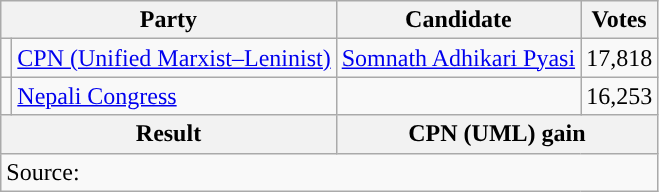<table class="wikitable">
<tr>
<th colspan="2">Party</th>
<th>Candidate</th>
<th>Votes</th>
</tr>
<tr>
<td style="background-color:"></td>
<td><a href='#'>CPN (Unified Marxist–Leninist)</a></td>
<td><a href='#'>Somnath Adhikari Pyasi</a></td>
<td>17,818</td>
</tr>
<tr>
<td style="background-color:"></td>
<td><a href='#'>Nepali Congress</a></td>
<td></td>
<td>16,253</td>
</tr>
<tr>
<th colspan="2">Result</th>
<th colspan="2">CPN (UML) gain</th>
</tr>
<tr>
<td colspan="4">Source: </td>
</tr>
</table>
